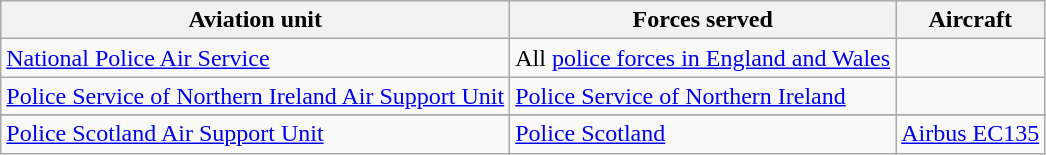<table class="wikitable" border="1">
<tr>
<th>Aviation unit</th>
<th>Forces served</th>
<th>Aircraft</th>
</tr>
<tr>
<td><a href='#'>National Police Air Service</a></td>
<td>All <a href='#'>police forces in England and Wales</a></td>
<td></td>
</tr>
<tr>
<td><a href='#'>Police Service of Northern Ireland Air Support Unit</a></td>
<td><a href='#'>Police Service of Northern Ireland</a></td>
<td></td>
</tr>
<tr>
</tr>
<tr>
<td><a href='#'>Police Scotland Air Support Unit</a></td>
<td><a href='#'>Police Scotland</a></td>
<td><a href='#'>Airbus EC135</a></td>
</tr>
</table>
